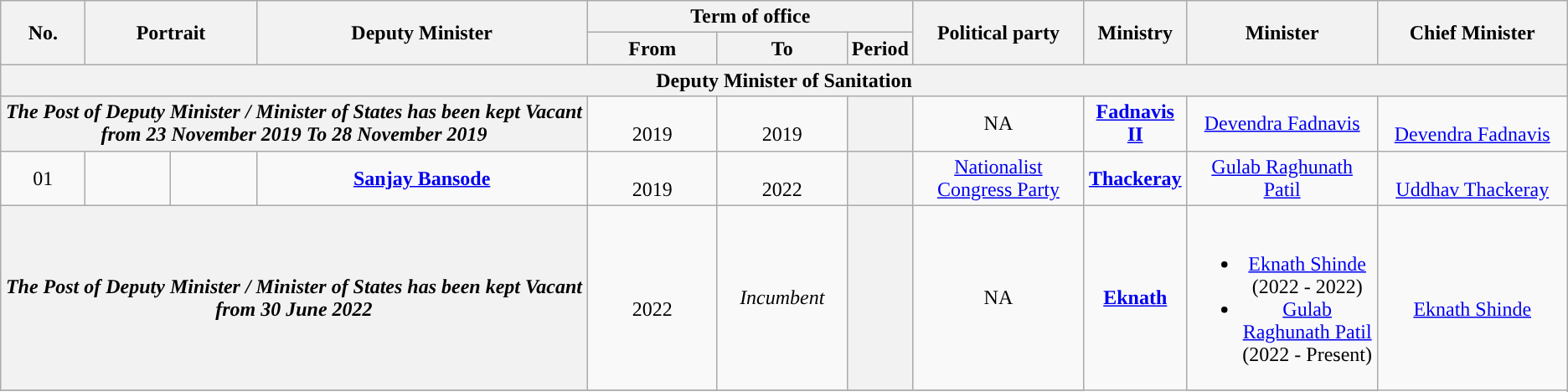<table class="wikitable" style="text-align:center">
<tr>
<th rowspan="2">No.</th>
<th rowspan="2" colspan="2">Portrait</th>
<th rowspan="2" style="width:16em">Deputy Minister<br></th>
<th colspan="3">Term of office</th>
<th rowspan="2" style="width:8em">Political party</th>
<th rowspan="2">Ministry</th>
<th rowspan="2" style="width:9em">Minister</th>
<th rowspan="2" style="width:9em">Chief Minister</th>
</tr>
<tr>
<th style="width:6em">From</th>
<th style="width:6em">To</th>
<th>Period</th>
</tr>
<tr>
<th colspan="11">Deputy Minister of Sanitation</th>
</tr>
<tr>
<th colspan="04"><strong><em>The Post of Deputy Minister / Minister of States has been kept Vacant from 23 November 2019 To 28 November 2019</em></strong></th>
<td><br>2019</td>
<td><br>2019</td>
<th></th>
<td>NA</td>
<td rowspan="1"><a href='#'><strong>Fadnavis II</strong></a></td>
<td><a href='#'>Devendra Fadnavis</a></td>
<td rowspan="1"> <br><a href='#'>Devendra Fadnavis</a></td>
</tr>
<tr>
<td>01</td>
<td style="color:inherit;background:"></td>
<td></td>
<td><strong><a href='#'>Sanjay Bansode</a></strong> <br> </td>
<td><br>2019</td>
<td><br>2022</td>
<th></th>
<td><a href='#'>Nationalist Congress Party</a></td>
<td rowspan="1"><a href='#'><strong>Thackeray</strong></a></td>
<td><a href='#'>Gulab Raghunath Patil</a></td>
<td rowspan="1"> <br><a href='#'>Uddhav Thackeray</a></td>
</tr>
<tr>
<th colspan="04"><strong><em>The Post of Deputy Minister / Minister of States has been kept Vacant from 30 June 2022</em></strong></th>
<td><br>2022</td>
<td><em>Incumbent</em></td>
<th></th>
<td>NA</td>
<td rowspan="2"><a href='#'><strong>Eknath</strong></a></td>
<td><br><ul><li><a href='#'>Eknath Shinde</a><br>(2022 - 2022)</li><li><a href='#'>Gulab Raghunath Patil</a><br> (2022 - Present)</li></ul></td>
<td rowspan="2"> <br><a href='#'>Eknath Shinde</a></td>
</tr>
<tr>
</tr>
</table>
